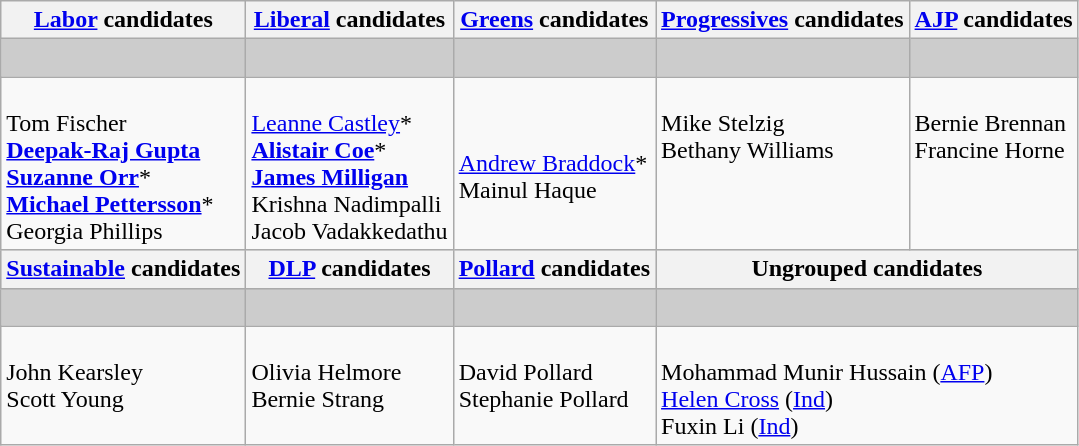<table class="wikitable">
<tr>
<th><a href='#'>Labor</a> candidates</th>
<th><a href='#'>Liberal</a> candidates</th>
<th><a href='#'>Greens</a> candidates</th>
<th><a href='#'>Progressives</a> candidates</th>
<th><a href='#'>AJP</a> candidates</th>
</tr>
<tr bgcolor="#cccccc">
<td></td>
<td></td>
<td></td>
<td></td>
<td> </td>
</tr>
<tr>
<td><br>Tom Fischer<br>
<strong><a href='#'>Deepak-Raj Gupta</a></strong><br>
<strong><a href='#'>Suzanne Orr</a></strong>*<br>
<strong><a href='#'>Michael Pettersson</a></strong>*<br>
Georgia Phillips</td>
<td><br><a href='#'>Leanne Castley</a>*<br>
<strong><a href='#'>Alistair Coe</a></strong>*<br>
<strong><a href='#'>James Milligan</a></strong><br>
Krishna Nadimpalli<br>
Jacob Vadakkedathu</td>
<td><br><a href='#'>Andrew Braddock</a>*<br>
Mainul Haque<br></td>
<td valign=top><br>Mike Stelzig<br>
Bethany Williams</td>
<td valign=top><br>Bernie Brennan<br>
Francine Horne</td>
</tr>
<tr bgcolor="#cccccc">
<th><a href='#'>Sustainable</a> candidates</th>
<th><a href='#'>DLP</a> candidates</th>
<th><a href='#'>Pollard</a> candidates</th>
<th colspan=2>Ungrouped candidates</th>
</tr>
<tr bgcolor="#cccccc">
<td></td>
<td></td>
<td></td>
<td colspan=2 > </td>
</tr>
<tr>
<td valign=top><br>John Kearsley<br>
Scott Young</td>
<td valign=top><br>Olivia Helmore<br>
Bernie Strang</td>
<td valign=top><br>David Pollard<br>
Stephanie Pollard</td>
<td colspan=2 valign=top><br>Mohammad Munir Hussain (<a href='#'>AFP</a>)<br>
<a href='#'>Helen Cross</a> (<a href='#'>Ind</a>)<br>
Fuxin Li (<a href='#'>Ind</a>)</td>
</tr>
</table>
